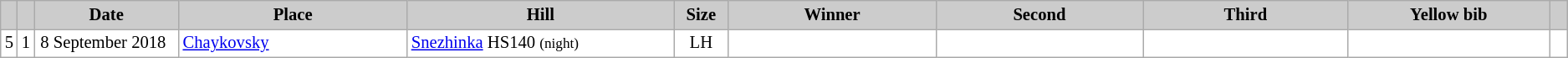<table class="wikitable plainrowheaders" style="background:#fff; font-size:86%; line-height:16px; border:grey solid 1px; border-collapse:collapse;">
<tr style="background:#ccc; text-align:center;">
<th scope="col" style="background:#ccc; width=20 px;"></th>
<th scope="col" style="background:#ccc; width=30 px;"></th>
<th scope="col" style="background:#ccc; width:120px;">Date</th>
<th scope="col" style="background:#ccc; width:200px;">Place</th>
<th scope="col" style="background:#ccc; width:240px;">Hill</th>
<th scope="col" style="background:#ccc; width:40px;">Size</th>
<th scope="col" style="background:#ccc; width:185px;">Winner</th>
<th scope="col" style="background:#ccc; width:185px;">Second</th>
<th scope="col" style="background:#ccc; width:185px;">Third</th>
<th scope="col" style="background:#ccc; width:180px;">Yellow bib</th>
<th scope="col" style="background:#ccc; width:10px;"></th>
</tr>
<tr>
<td align=center>5</td>
<td align=center>1</td>
<td align=right>8 September 2018  </td>
<td> <a href='#'>Chaykovsky</a></td>
<td><a href='#'>Snezhinka</a> HS140 <small>(night)</small></td>
<td align=center>LH</td>
<td></td>
<td></td>
<td></td>
<td></td>
<td></td>
</tr>
</table>
